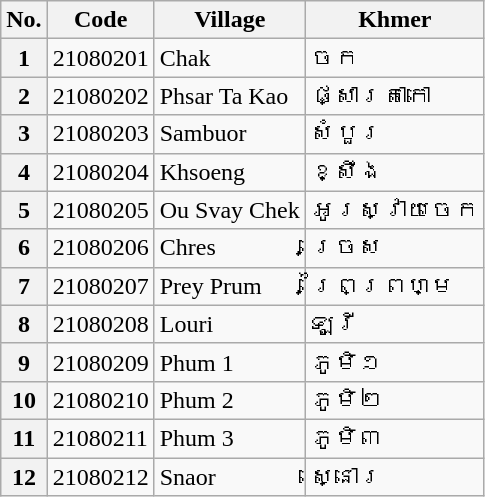<table class="wikitable sortable mw-collapsible">
<tr>
<th>No.</th>
<th>Code</th>
<th>Village</th>
<th>Khmer</th>
</tr>
<tr>
<th>1</th>
<td>21080201</td>
<td>Chak</td>
<td>ចក</td>
</tr>
<tr>
<th>2</th>
<td>21080202</td>
<td>Phsar Ta Kao</td>
<td>ផ្សារតាកោ</td>
</tr>
<tr>
<th>3</th>
<td>21080203</td>
<td>Sambuor</td>
<td>សំបួរ</td>
</tr>
<tr>
<th>4</th>
<td>21080204</td>
<td>Khsoeng</td>
<td>ខ្សឹង</td>
</tr>
<tr>
<th>5</th>
<td>21080205</td>
<td>Ou Svay Chek</td>
<td>អូរស្វាយចេក</td>
</tr>
<tr>
<th>6</th>
<td>21080206</td>
<td>Chres</td>
<td>ច្រេស</td>
</tr>
<tr>
<th>7</th>
<td>21080207</td>
<td>Prey Prum</td>
<td>ព្រៃព្រហ្ម</td>
</tr>
<tr>
<th>8</th>
<td>21080208</td>
<td>Louri</td>
<td>ឡូរី</td>
</tr>
<tr>
<th>9</th>
<td>21080209</td>
<td>Phum 1</td>
<td>ភូមិ១</td>
</tr>
<tr>
<th>10</th>
<td>21080210</td>
<td>Phum 2</td>
<td>ភូមិ២</td>
</tr>
<tr>
<th>11</th>
<td>21080211</td>
<td>Phum 3</td>
<td>ភូមិ៣</td>
</tr>
<tr>
<th>12</th>
<td>21080212</td>
<td>Snaor</td>
<td>ស្នោរ</td>
</tr>
</table>
